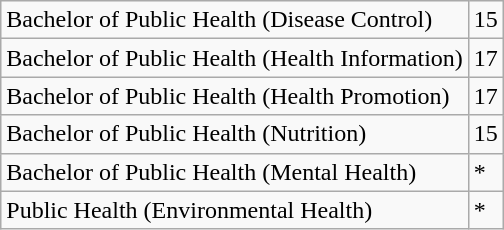<table class="wikitable">
<tr>
<td>Bachelor of Public Health (Disease Control)</td>
<td>15</td>
</tr>
<tr>
<td>Bachelor of Public Health (Health Information)</td>
<td>17</td>
</tr>
<tr>
<td>Bachelor of Public Health (Health Promotion)</td>
<td>17</td>
</tr>
<tr>
<td>Bachelor of Public Health (Nutrition)</td>
<td>15</td>
</tr>
<tr>
<td>Bachelor of Public Health (Mental Health)</td>
<td>*</td>
</tr>
<tr>
<td>Public Health (Environmental Health)</td>
<td>*</td>
</tr>
</table>
